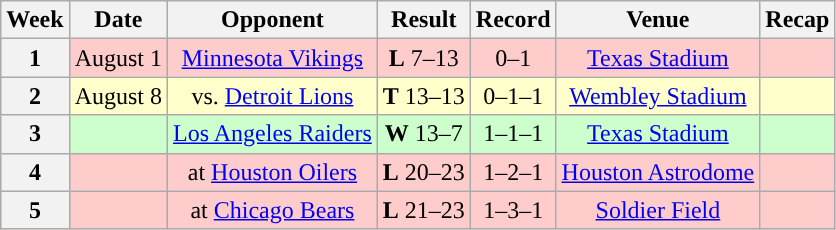<table class="wikitable" style="text-align:center">
<tr>
<th>Week</th>
<th>Date</th>
<th>Opponent</th>
<th>Result</th>
<th>Record</th>
<th>Venue</th>
<th>Recap</th>
</tr>
<tr style="background:#fcc">
<th>1</th>
<td>August 1</td>
<td><a href='#'>Minnesota Vikings</a></td>
<td><strong>L</strong> 7–13</td>
<td>0–1</td>
<td><a href='#'>Texas Stadium</a></td>
<td></td>
</tr>
<tr style="background:#ffc">
<th>2</th>
<td>August 8</td>
<td>vs. <a href='#'>Detroit Lions</a></td>
<td><strong>T</strong> 13–13 </td>
<td>0–1–1</td>
<td><a href='#'>Wembley Stadium</a> </td>
<td></td>
</tr>
<tr style="background:#cfc">
<th>3</th>
<td></td>
<td><a href='#'>Los Angeles Raiders</a></td>
<td><strong>W</strong> 13–7</td>
<td>1–1–1</td>
<td><a href='#'>Texas Stadium</a></td>
<td></td>
</tr>
<tr style="background:#fcc">
<th>4</th>
<td></td>
<td>at <a href='#'>Houston Oilers</a></td>
<td><strong>L</strong> 20–23</td>
<td>1–2–1</td>
<td><a href='#'>Houston Astrodome</a></td>
<td></td>
</tr>
<tr style="background:#fcc">
<th>5</th>
<td></td>
<td>at <a href='#'>Chicago Bears</a></td>
<td><strong>L</strong> 21–23</td>
<td>1–3–1</td>
<td><a href='#'>Soldier Field</a></td>
<td></td>
</tr>
</table>
